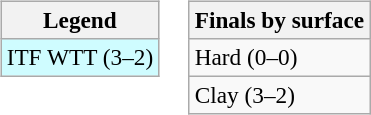<table>
<tr valign=top>
<td><br><table class="wikitable" style=font-size:97%>
<tr>
<th>Legend</th>
</tr>
<tr style="background:#cffcff;">
<td>ITF WTT (3–2)</td>
</tr>
</table>
</td>
<td><br><table class="wikitable" style=font-size:97%>
<tr>
<th>Finals by surface</th>
</tr>
<tr>
<td>Hard (0–0)</td>
</tr>
<tr>
<td>Clay (3–2)</td>
</tr>
</table>
</td>
</tr>
</table>
